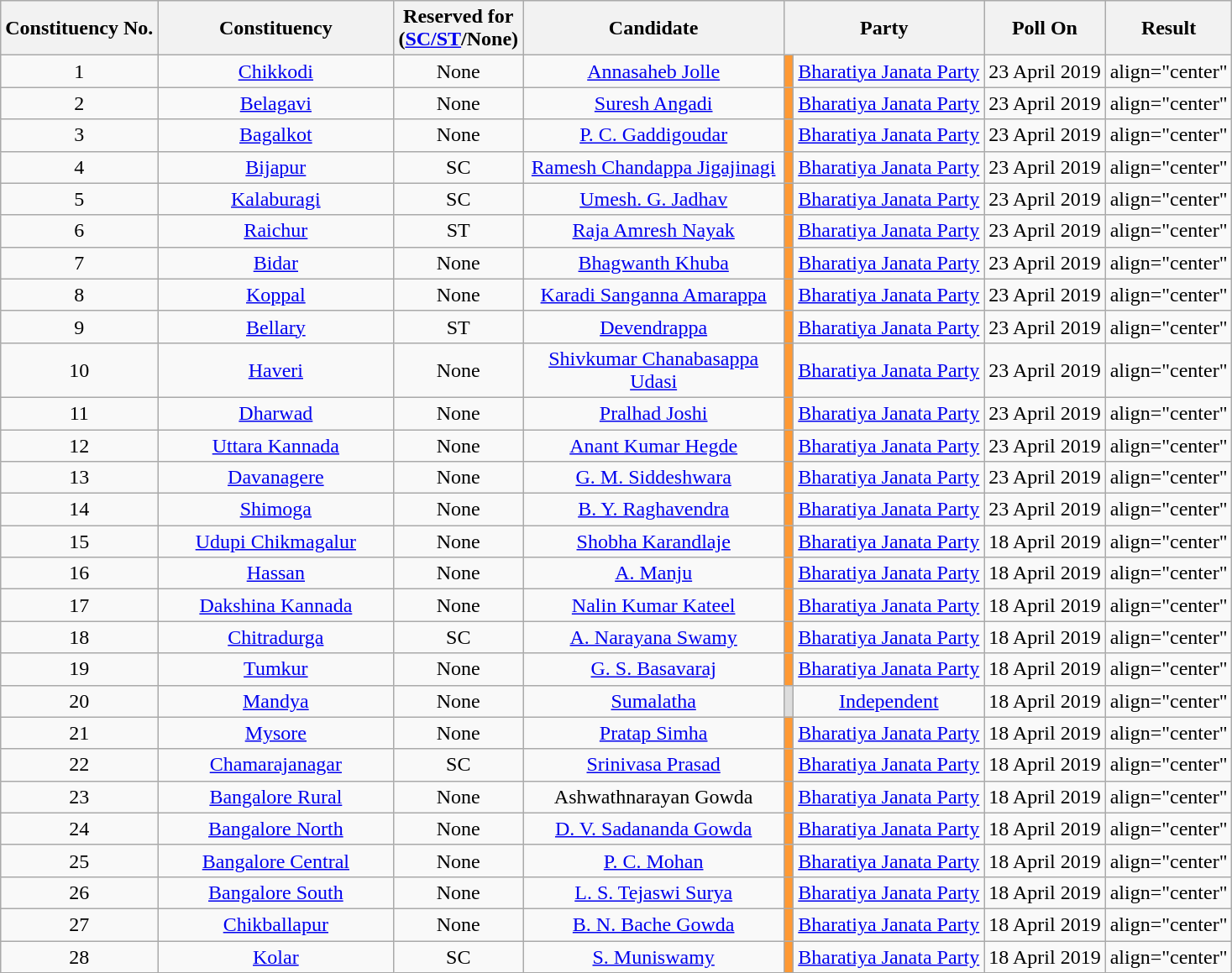<table class="wikitable sortable" style="text-align:center;">
<tr>
<th>Constituency No.</th>
<th style="width:180px;">Constituency</th>
<th>Reserved for<br>(<a href='#'>SC/ST</a>/None)</th>
<th style="width:200px;">Candidate</th>
<th colspan="2">Party</th>
<th>Poll On</th>
<th>Result</th>
</tr>
<tr>
<td align="center">1</td>
<td><a href='#'>Chikkodi</a></td>
<td align="center">None</td>
<td><a href='#'>Annasaheb Jolle</a></td>
<td bgcolor="#FF9933"></td>
<td><a href='#'>Bharatiya Janata Party</a></td>
<td align="center">23 April 2019</td>
<td>align="center" </td>
</tr>
<tr>
<td align="center">2</td>
<td><a href='#'>Belagavi</a></td>
<td align="center">None</td>
<td><a href='#'>Suresh Angadi</a></td>
<td bgcolor=#FF9933></td>
<td><a href='#'>Bharatiya Janata Party</a></td>
<td align="center">23 April 2019</td>
<td>align="center" </td>
</tr>
<tr>
<td align="center">3</td>
<td><a href='#'>Bagalkot</a></td>
<td align="center">None</td>
<td><a href='#'>P. C. Gaddigoudar</a></td>
<td bgcolor=#FF9933></td>
<td><a href='#'>Bharatiya Janata Party</a></td>
<td align="center">23 April 2019</td>
<td>align="center" </td>
</tr>
<tr>
<td align="center">4</td>
<td><a href='#'>Bijapur</a></td>
<td align="center">SC</td>
<td><a href='#'>Ramesh Chandappa Jigajinagi</a></td>
<td bgcolor=#FF9933></td>
<td><a href='#'>Bharatiya Janata Party</a></td>
<td align="center">23 April 2019</td>
<td>align="center" </td>
</tr>
<tr>
<td align="center">5</td>
<td><a href='#'>Kalaburagi</a></td>
<td align="center">SC</td>
<td><a href='#'>Umesh. G. Jadhav</a></td>
<td bgcolor=#FF9933></td>
<td><a href='#'>Bharatiya Janata Party</a></td>
<td align="center">23 April 2019</td>
<td>align="center" </td>
</tr>
<tr>
<td align="center">6</td>
<td><a href='#'>Raichur</a></td>
<td align="center">ST</td>
<td><a href='#'>Raja Amresh Nayak</a></td>
<td bgcolor="#FF9933"></td>
<td><a href='#'>Bharatiya Janata Party</a></td>
<td align="center">23 April 2019</td>
<td>align="center" </td>
</tr>
<tr>
<td align="center">7</td>
<td><a href='#'>Bidar</a></td>
<td align="center">None</td>
<td><a href='#'>Bhagwanth Khuba</a></td>
<td bgcolor=#FF9933></td>
<td><a href='#'>Bharatiya Janata Party</a></td>
<td align="center">23 April 2019</td>
<td>align="center" </td>
</tr>
<tr>
<td align="center">8</td>
<td><a href='#'>Koppal</a></td>
<td align="center">None</td>
<td><a href='#'>Karadi Sanganna Amarappa</a></td>
<td bgcolor="#FF9933"></td>
<td><a href='#'>Bharatiya Janata Party</a></td>
<td align="center">23 April 2019</td>
<td>align="center" </td>
</tr>
<tr>
<td align="center">9</td>
<td><a href='#'>Bellary</a></td>
<td align="center">ST</td>
<td><a href='#'>Devendrappa</a></td>
<td bgcolor=#FF9933></td>
<td><a href='#'>Bharatiya Janata Party</a></td>
<td align="center">23 April 2019</td>
<td>align="center" </td>
</tr>
<tr>
<td align="center">10</td>
<td><a href='#'>Haveri</a></td>
<td align="center">None</td>
<td><a href='#'>Shivkumar Chanabasappa Udasi</a></td>
<td bgcolor=#FF9933></td>
<td><a href='#'>Bharatiya Janata Party</a></td>
<td align="center">23 April 2019</td>
<td>align="center" </td>
</tr>
<tr>
<td align="center">11</td>
<td><a href='#'>Dharwad</a></td>
<td align="center">None</td>
<td><a href='#'>Pralhad Joshi</a></td>
<td bgcolor=#FF9933></td>
<td><a href='#'>Bharatiya Janata Party</a></td>
<td align="center">23 April 2019</td>
<td>align="center" </td>
</tr>
<tr>
<td align="center">12</td>
<td><a href='#'>Uttara Kannada</a></td>
<td align="center">None</td>
<td><a href='#'>Anant Kumar Hegde</a></td>
<td bgcolor=#FF9933></td>
<td><a href='#'>Bharatiya Janata Party</a></td>
<td align="center">23 April 2019</td>
<td>align="center" </td>
</tr>
<tr>
<td align="center">13</td>
<td><a href='#'>Davanagere</a></td>
<td align="center">None</td>
<td><a href='#'>G. M. Siddeshwara</a></td>
<td bgcolor=#FF9933></td>
<td><a href='#'>Bharatiya Janata Party</a></td>
<td align="center">23 April 2019</td>
<td>align="center" </td>
</tr>
<tr>
<td align="center">14</td>
<td><a href='#'>Shimoga</a></td>
<td align="center">None</td>
<td><a href='#'>B. Y. Raghavendra</a></td>
<td bgcolor=#FF9933></td>
<td><a href='#'>Bharatiya Janata Party</a></td>
<td align="center">23 April 2019</td>
<td>align="center" </td>
</tr>
<tr>
<td align="center">15</td>
<td><a href='#'>Udupi Chikmagalur</a></td>
<td align="center">None</td>
<td><a href='#'>Shobha Karandlaje</a></td>
<td bgcolor=#FF9933></td>
<td><a href='#'>Bharatiya Janata Party</a></td>
<td align="center">18 April 2019</td>
<td>align="center" </td>
</tr>
<tr>
<td align="center">16</td>
<td><a href='#'>Hassan</a></td>
<td align="center">None</td>
<td><a href='#'>A. Manju</a></td>
<td bgcolor=#FF9933></td>
<td><a href='#'>Bharatiya Janata Party</a></td>
<td align="center">18 April 2019</td>
<td>align="center" </td>
</tr>
<tr>
<td align="center">17</td>
<td><a href='#'>Dakshina Kannada</a></td>
<td align="center">None</td>
<td><a href='#'>Nalin Kumar Kateel</a></td>
<td bgcolor=#FF9933></td>
<td><a href='#'>Bharatiya Janata Party</a></td>
<td align="center">18 April 2019</td>
<td>align="center" </td>
</tr>
<tr>
<td align="center">18</td>
<td><a href='#'>Chitradurga</a></td>
<td align="center">SC</td>
<td><a href='#'>A. Narayana Swamy</a></td>
<td bgcolor=#FF9933></td>
<td><a href='#'>Bharatiya Janata Party</a></td>
<td align="center">18 April 2019</td>
<td>align="center" </td>
</tr>
<tr>
<td align="center">19</td>
<td><a href='#'>Tumkur</a></td>
<td align="center">None</td>
<td><a href='#'>G. S. Basavaraj</a></td>
<td bgcolor=#FF9933></td>
<td><a href='#'>Bharatiya Janata Party</a></td>
<td align="center">18 April 2019</td>
<td>align="center" </td>
</tr>
<tr>
<td align="center">20</td>
<td><a href='#'>Mandya</a></td>
<td align="center">None</td>
<td><a href='#'>Sumalatha</a></td>
<td bgcolor=#DDDDDD></td>
<td><a href='#'>Independent</a></td>
<td align="center">18 April 2019</td>
<td>align="center" </td>
</tr>
<tr>
<td align="center">21</td>
<td><a href='#'>Mysore</a></td>
<td align="center">None</td>
<td><a href='#'>Pratap Simha</a></td>
<td bgcolor=#FF9933></td>
<td><a href='#'>Bharatiya Janata Party</a></td>
<td align="center">18 April 2019</td>
<td>align="center" </td>
</tr>
<tr>
<td align="center">22</td>
<td><a href='#'>Chamarajanagar</a></td>
<td align="center">SC</td>
<td><a href='#'>Srinivasa Prasad</a></td>
<td bgcolor=#FF9933></td>
<td><a href='#'>Bharatiya Janata Party</a></td>
<td align="center">18 April 2019</td>
<td>align="center" </td>
</tr>
<tr>
<td align="center">23</td>
<td><a href='#'>Bangalore Rural</a></td>
<td align="center">None</td>
<td>Ashwathnarayan Gowda</td>
<td bgcolor=#FF9933></td>
<td><a href='#'>Bharatiya Janata Party</a></td>
<td align="center">18 April 2019</td>
<td>align="center" </td>
</tr>
<tr>
<td align="center">24</td>
<td><a href='#'>Bangalore North</a></td>
<td align="center">None</td>
<td><a href='#'>D. V. Sadananda Gowda</a></td>
<td bgcolor=#FF9933></td>
<td><a href='#'>Bharatiya Janata Party</a></td>
<td align="center">18 April 2019</td>
<td>align="center" </td>
</tr>
<tr>
<td align="center">25</td>
<td><a href='#'>Bangalore Central</a></td>
<td align="center">None</td>
<td><a href='#'>P. C. Mohan</a></td>
<td bgcolor=#FF9933></td>
<td><a href='#'>Bharatiya Janata Party</a></td>
<td align="center">18 April 2019</td>
<td>align="center" </td>
</tr>
<tr>
<td align="center">26</td>
<td><a href='#'>Bangalore South</a></td>
<td align="center">None</td>
<td><a href='#'>L. S. Tejaswi Surya</a></td>
<td bgcolor="#FF9933"></td>
<td><a href='#'>Bharatiya Janata Party</a></td>
<td align="center">18 April 2019</td>
<td>align="center" </td>
</tr>
<tr>
<td align="center">27</td>
<td><a href='#'>Chikballapur</a></td>
<td align="center">None</td>
<td><a href='#'>B. N. Bache Gowda</a></td>
<td bgcolor=#FF9933></td>
<td><a href='#'>Bharatiya Janata Party</a></td>
<td align="center">18 April 2019</td>
<td>align="center" </td>
</tr>
<tr>
<td align="center">28</td>
<td><a href='#'>Kolar</a></td>
<td align="center">SC</td>
<td><a href='#'>S. Muniswamy</a></td>
<td bgcolor=#FF9933></td>
<td><a href='#'>Bharatiya Janata Party</a></td>
<td align="center">18 April 2019</td>
<td>align="center" </td>
</tr>
</table>
